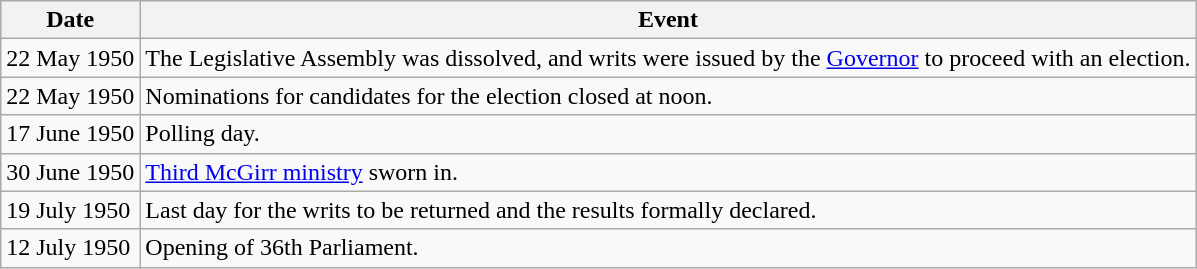<table class="wikitable">
<tr>
<th>Date</th>
<th>Event</th>
</tr>
<tr>
<td>22 May 1950</td>
<td>The Legislative Assembly was dissolved, and writs were issued by the <a href='#'>Governor</a> to proceed with an election.</td>
</tr>
<tr>
<td>22 May 1950</td>
<td>Nominations for candidates for the election closed at noon.</td>
</tr>
<tr>
<td>17 June 1950</td>
<td>Polling day.</td>
</tr>
<tr>
<td>30 June 1950</td>
<td><a href='#'>Third McGirr ministry</a> sworn in.</td>
</tr>
<tr>
<td>19 July 1950</td>
<td>Last day for the writs to be returned and the results formally declared.</td>
</tr>
<tr>
<td>12 July 1950</td>
<td>Opening of 36th Parliament.</td>
</tr>
</table>
